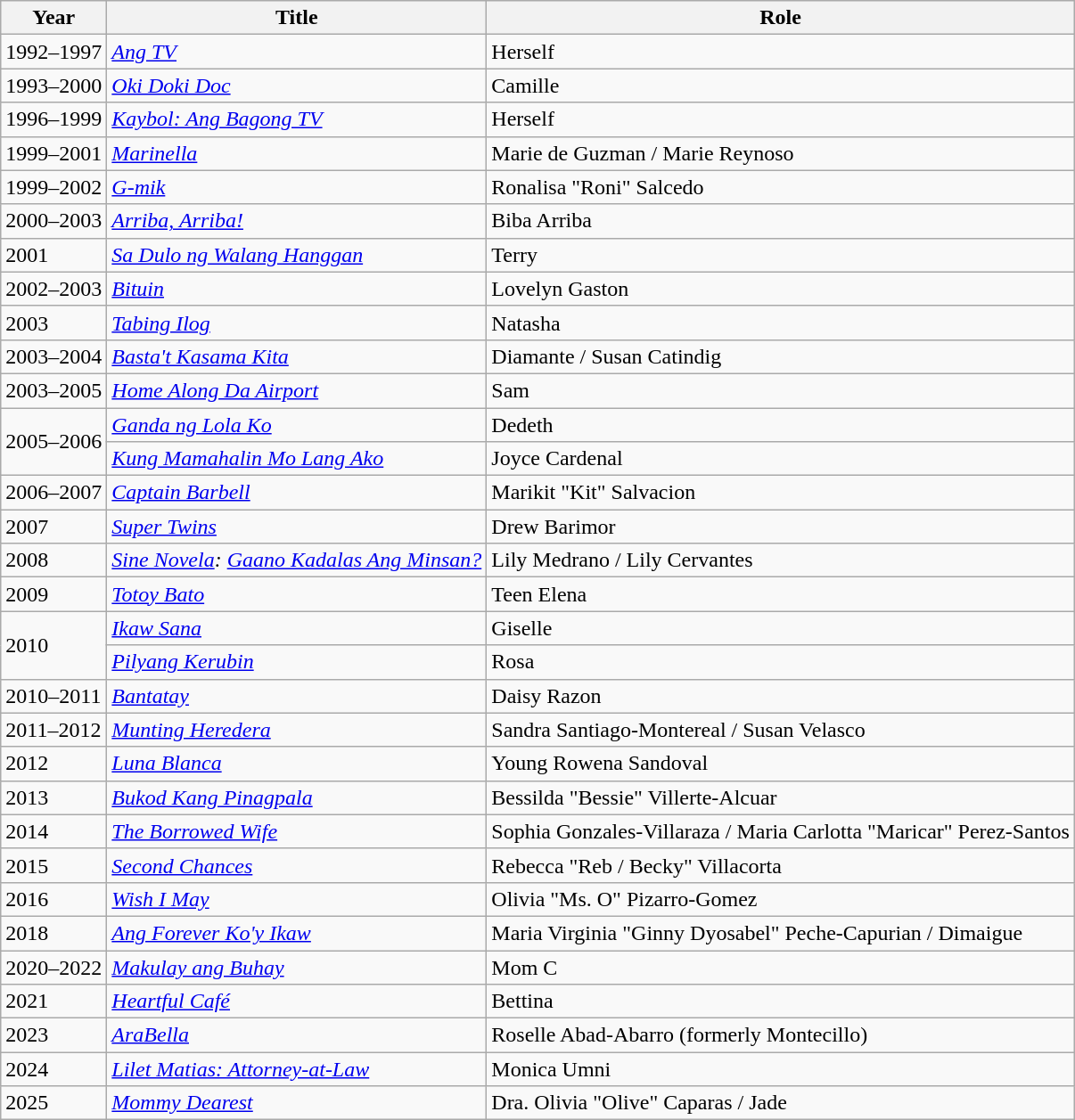<table class="wikitable sortable">
<tr>
<th>Year</th>
<th>Title</th>
<th>Role</th>
</tr>
<tr>
<td>1992–1997</td>
<td><em><a href='#'>Ang TV</a></em></td>
<td>Herself</td>
</tr>
<tr>
<td>1993–2000</td>
<td><em><a href='#'>Oki Doki Doc</a></em></td>
<td>Camille</td>
</tr>
<tr>
<td>1996–1999</td>
<td><em><a href='#'>Kaybol: Ang Bagong TV</a></em></td>
<td>Herself</td>
</tr>
<tr>
<td>1999–2001</td>
<td><em><a href='#'>Marinella</a></em></td>
<td>Marie de Guzman / Marie Reynoso</td>
</tr>
<tr>
<td>1999–2002</td>
<td><em><a href='#'>G-mik</a></em></td>
<td>Ronalisa "Roni" Salcedo</td>
</tr>
<tr>
<td>2000–2003</td>
<td><em><a href='#'>Arriba, Arriba!</a></em></td>
<td>Biba Arriba</td>
</tr>
<tr>
<td>2001</td>
<td><em><a href='#'>Sa Dulo ng Walang Hanggan</a></em></td>
<td>Terry</td>
</tr>
<tr>
<td>2002–2003</td>
<td><em><a href='#'>Bituin</a></em></td>
<td>Lovelyn Gaston</td>
</tr>
<tr>
<td>2003</td>
<td><em><a href='#'>Tabing Ilog</a></em></td>
<td>Natasha</td>
</tr>
<tr>
<td>2003–2004</td>
<td><em><a href='#'>Basta't Kasama Kita</a></em></td>
<td>Diamante / Susan Catindig</td>
</tr>
<tr>
<td>2003–2005</td>
<td><em><a href='#'>Home Along Da Airport</a></em></td>
<td>Sam</td>
</tr>
<tr>
<td rowspan="2">2005–2006</td>
<td><em><a href='#'>Ganda ng Lola Ko</a></em></td>
<td>Dedeth</td>
</tr>
<tr>
<td><em><a href='#'>Kung Mamahalin Mo Lang Ako</a></em></td>
<td>Joyce Cardenal</td>
</tr>
<tr>
<td>2006–2007</td>
<td><em><a href='#'>Captain Barbell</a></em></td>
<td>Marikit "Kit" Salvacion</td>
</tr>
<tr>
<td>2007</td>
<td><em><a href='#'>Super Twins</a></em></td>
<td>Drew Barimor</td>
</tr>
<tr>
<td>2008</td>
<td><em><a href='#'>Sine Novela</a>: <a href='#'>Gaano Kadalas Ang Minsan?</a></em></td>
<td>Lily Medrano / Lily Cervantes</td>
</tr>
<tr>
<td>2009</td>
<td><em><a href='#'>Totoy Bato</a></em></td>
<td>Teen Elena</td>
</tr>
<tr>
<td rowspan="2">2010</td>
<td><em><a href='#'>Ikaw Sana</a></em></td>
<td>Giselle</td>
</tr>
<tr>
<td><em><a href='#'>Pilyang Kerubin</a></em></td>
<td>Rosa</td>
</tr>
<tr>
<td>2010–2011</td>
<td><em><a href='#'>Bantatay</a></em></td>
<td>Daisy Razon</td>
</tr>
<tr>
<td>2011–2012</td>
<td><em><a href='#'>Munting Heredera</a></em></td>
<td>Sandra Santiago-Montereal / Susan Velasco</td>
</tr>
<tr>
<td>2012</td>
<td><em><a href='#'>Luna Blanca</a></em></td>
<td>Young Rowena Sandoval</td>
</tr>
<tr>
<td>2013</td>
<td><em><a href='#'>Bukod Kang Pinagpala</a></em></td>
<td>Bessilda "Bessie" Villerte-Alcuar</td>
</tr>
<tr>
<td>2014</td>
<td><em><a href='#'>The Borrowed Wife</a></em></td>
<td>Sophia Gonzales-Villaraza / Maria Carlotta "Maricar" Perez-Santos</td>
</tr>
<tr>
<td>2015</td>
<td><em><a href='#'>Second Chances</a></em></td>
<td>Rebecca "Reb / Becky" Villacorta</td>
</tr>
<tr>
<td>2016</td>
<td><em><a href='#'>Wish I May</a></em></td>
<td>Olivia "Ms. O" Pizarro-Gomez</td>
</tr>
<tr>
<td>2018</td>
<td><em><a href='#'>Ang Forever Ko'y Ikaw</a></em></td>
<td>Maria Virginia "Ginny Dyosabel" Peche-Capurian / Dimaigue</td>
</tr>
<tr>
<td>2020–2022</td>
<td><em><a href='#'>Makulay ang Buhay</a></em></td>
<td>Mom C</td>
</tr>
<tr>
<td>2021</td>
<td><em><a href='#'>Heartful Café</a></em></td>
<td>Bettina</td>
</tr>
<tr>
<td>2023</td>
<td><em><a href='#'>AraBella</a></em></td>
<td>Roselle Abad-Abarro (formerly Montecillo)</td>
</tr>
<tr>
<td>2024</td>
<td><em><a href='#'>Lilet Matias: Attorney-at-Law</a></em></td>
<td>Monica Umni</td>
</tr>
<tr>
<td>2025</td>
<td><em><a href='#'>Mommy Dearest</a></em></td>
<td>Dra. Olivia "Olive" Caparas / Jade</td>
</tr>
</table>
